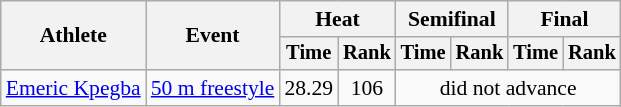<table class=wikitable style="font-size:90%">
<tr>
<th rowspan="2">Athlete</th>
<th rowspan="2">Event</th>
<th colspan="2">Heat</th>
<th colspan="2">Semifinal</th>
<th colspan="2">Final</th>
</tr>
<tr style="font-size:95%">
<th>Time</th>
<th>Rank</th>
<th>Time</th>
<th>Rank</th>
<th>Time</th>
<th>Rank</th>
</tr>
<tr align=center>
<td align=left><a href='#'>Emeric Kpegba</a></td>
<td align=left><a href='#'>50 m freestyle</a></td>
<td>28.29</td>
<td>106</td>
<td colspan=4>did not advance</td>
</tr>
</table>
